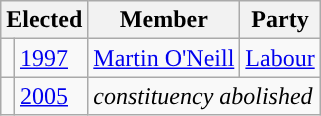<table class="wikitable">
<tr>
<th colspan="2">Elected</th>
<th>Member</th>
<th>Party</th>
</tr>
<tr>
<td style="color:inherit;background-color: "></td>
<td><a href='#'>1997</a></td>
<td><a href='#'>Martin O'Neill</a></td>
<td><a href='#'>Labour</a></td>
</tr>
<tr>
<td></td>
<td><a href='#'>2005</a></td>
<td colspan="2"><em>constituency abolished</em></td>
</tr>
</table>
